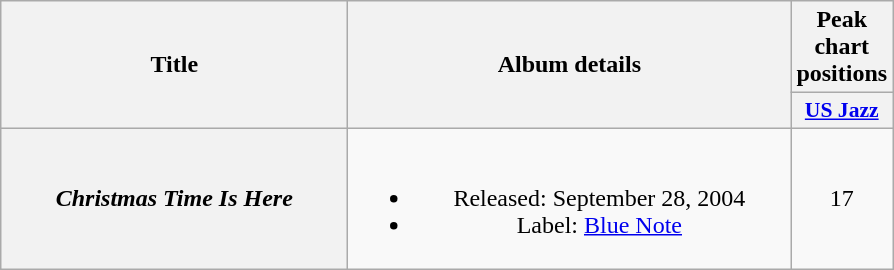<table class="wikitable plainrowheaders" style="text-align:center;">
<tr>
<th rowspan="2" scope="col" style="width:14em;">Title</th>
<th rowspan="2" scope="col" style="width:18em;">Album details</th>
<th scope="col">Peak chart positions</th>
</tr>
<tr>
<th scope="col" style="width:3em;font-size:90%;"><a href='#'>US Jazz</a><br></th>
</tr>
<tr>
<th scope="row"><em>Christmas Time Is Here</em></th>
<td><br><ul><li>Released: September 28, 2004</li><li>Label: <a href='#'>Blue Note</a></li></ul></td>
<td>17</td>
</tr>
</table>
